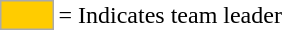<table>
<tr>
<td style="background:#fc0; border:1px solid #aaa; width:2em;"></td>
<td>= Indicates team leader</td>
</tr>
</table>
